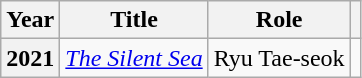<table class="wikitable plainrowheaders">
<tr>
<th scope="col">Year</th>
<th scope="col">Title</th>
<th scope="col">Role</th>
<th scope="col" class="unsortable"></th>
</tr>
<tr>
<th scope="row">2021</th>
<td><em><a href='#'>The Silent Sea</a></em></td>
<td>Ryu Tae-seok</td>
<td style="text-align:center"></td>
</tr>
</table>
